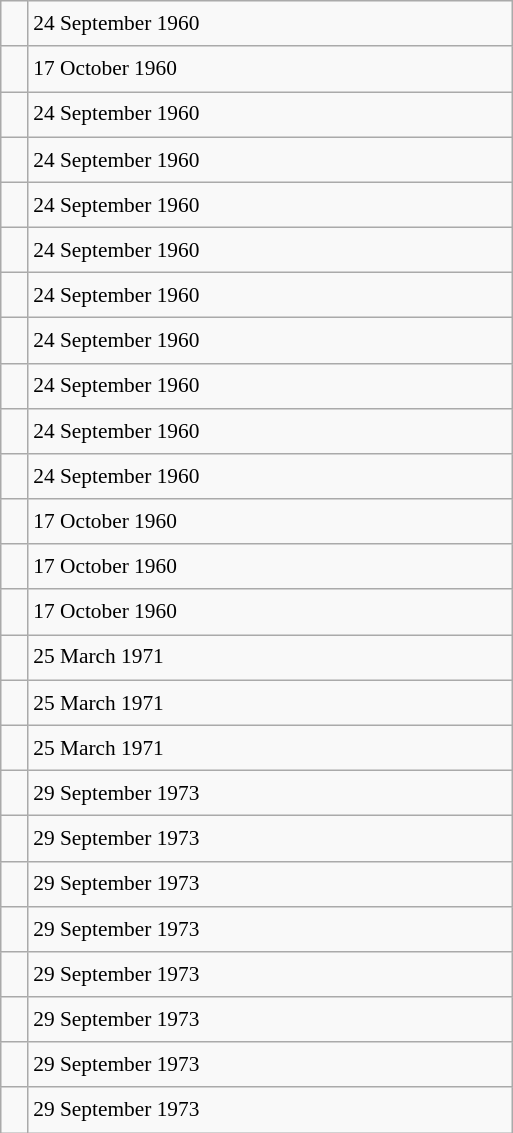<table class="wikitable" style="font-size: 89%; float: left; width: 24em; margin-right: 1em; line-height: 1.65em">
<tr>
<td></td>
<td>24 September 1960</td>
</tr>
<tr>
<td></td>
<td>17 October 1960</td>
</tr>
<tr>
<td></td>
<td>24 September 1960</td>
</tr>
<tr>
<td></td>
<td>24 September 1960</td>
</tr>
<tr>
<td></td>
<td>24 September 1960</td>
</tr>
<tr>
<td></td>
<td>24 September 1960</td>
</tr>
<tr>
<td></td>
<td>24 September 1960</td>
</tr>
<tr>
<td></td>
<td>24 September 1960</td>
</tr>
<tr>
<td></td>
<td>24 September 1960</td>
</tr>
<tr>
<td></td>
<td>24 September 1960</td>
</tr>
<tr>
<td></td>
<td>24 September 1960</td>
</tr>
<tr>
<td></td>
<td>17 October 1960</td>
</tr>
<tr>
<td></td>
<td>17 October 1960</td>
</tr>
<tr>
<td></td>
<td>17 October 1960</td>
</tr>
<tr>
<td></td>
<td>25 March 1971</td>
</tr>
<tr>
<td></td>
<td>25 March 1971</td>
</tr>
<tr>
<td></td>
<td>25 March 1971</td>
</tr>
<tr>
<td></td>
<td>29 September 1973</td>
</tr>
<tr>
<td></td>
<td>29 September 1973</td>
</tr>
<tr>
<td></td>
<td>29 September 1973</td>
</tr>
<tr>
<td></td>
<td>29 September 1973</td>
</tr>
<tr>
<td></td>
<td>29 September 1973</td>
</tr>
<tr>
<td></td>
<td>29 September 1973</td>
</tr>
<tr>
<td></td>
<td>29 September 1973</td>
</tr>
<tr>
<td></td>
<td>29 September 1973</td>
</tr>
</table>
